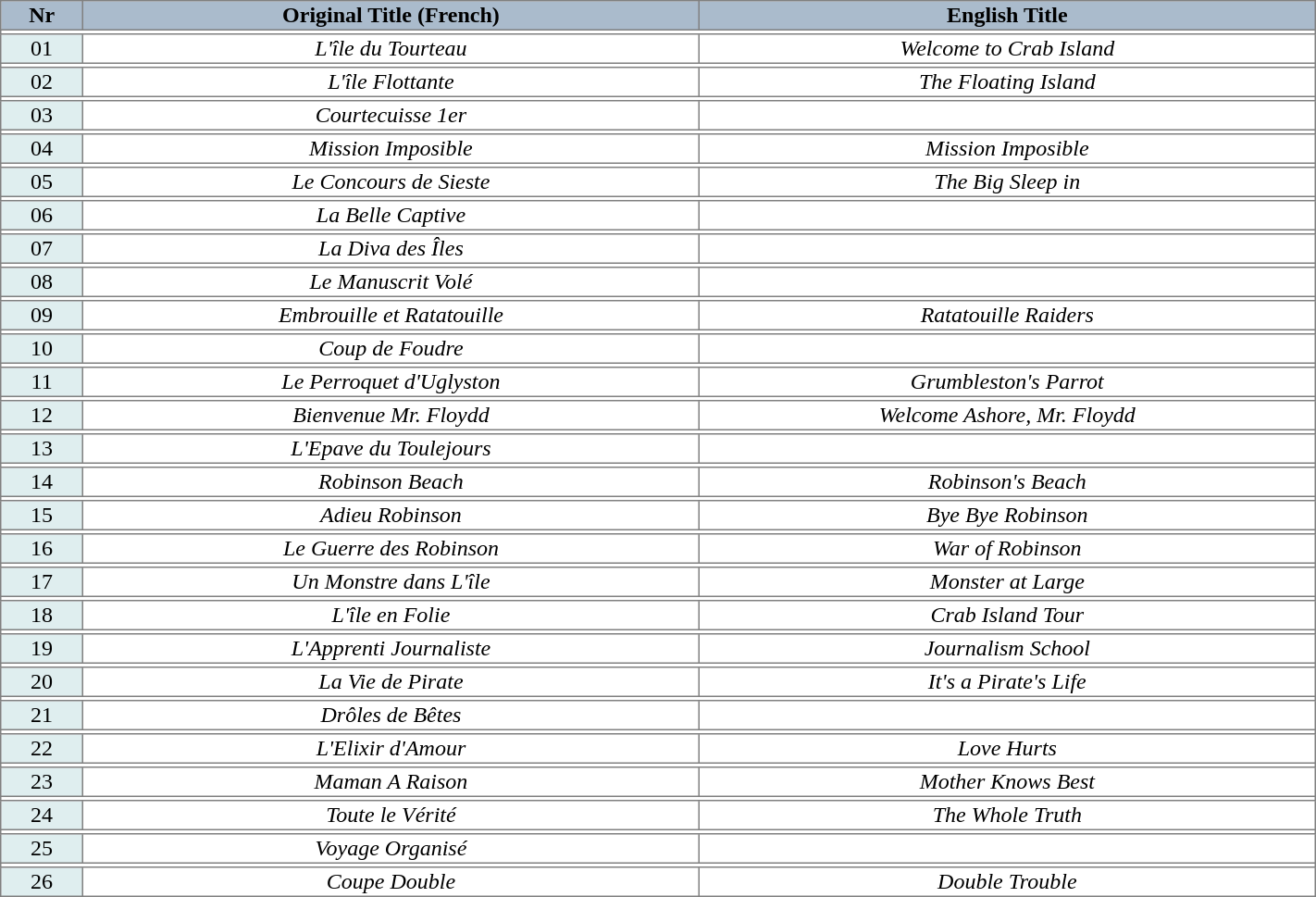<table style="text-align: center; width: 75%; margin: 0 auto; border-collapse: collapse;" border="1" cellpadding="1" cellspacing="1">
<tr style="background: #ABC;">
<th width="4%">Nr</th>
<th width="30%">Original Title (French)</th>
<th width="30%">English Title</th>
</tr>
<tr>
<td colspan=3></td>
</tr>
<tr>
<td bgcolor="#DFEEEF">01</td>
<td><em>L'île du Tourteau</em></td>
<td><em>Welcome to Crab Island</em></td>
</tr>
<tr>
<td colspan=3></td>
</tr>
<tr>
<td bgcolor="#DFEEEF">02</td>
<td><em>L'île Flottante</em></td>
<td><em>The Floating Island</em></td>
</tr>
<tr>
<td colspan=3></td>
</tr>
<tr>
<td bgcolor="#DFEEEF">03</td>
<td><em>Courtecuisse 1er</em></td>
<td></td>
</tr>
<tr>
<td colspan=3></td>
</tr>
<tr>
<td bgcolor="#DFEEEF">04</td>
<td><em>Mission Imposible</em></td>
<td><em>Mission Imposible</em></td>
</tr>
<tr>
<td colspan=3></td>
</tr>
<tr>
<td bgcolor="#DFEEEF">05</td>
<td><em>Le Concours de Sieste</em></td>
<td><em>The Big Sleep in</em></td>
</tr>
<tr>
<td colspan=3></td>
</tr>
<tr>
<td bgcolor="#DFEEEF">06</td>
<td><em>La Belle Captive</em></td>
<td></td>
</tr>
<tr>
<td colspan=3></td>
</tr>
<tr>
<td bgcolor="#DFEEEF">07</td>
<td><em>La Diva des Îles</em></td>
<td></td>
</tr>
<tr>
<td colspan=3></td>
</tr>
<tr>
<td bgcolor="#DFEEEF">08</td>
<td><em>Le Manuscrit Volé</em></td>
<td></td>
</tr>
<tr>
<td colspan=3></td>
</tr>
<tr>
<td bgcolor="#DFEEEF">09</td>
<td><em>Embrouille et Ratatouille</em></td>
<td><em>Ratatouille Raiders</em></td>
</tr>
<tr>
<td colspan=3></td>
</tr>
<tr>
<td bgcolor="#DFEEEF">10</td>
<td><em>Coup de Foudre</em></td>
<td></td>
</tr>
<tr>
<td colspan=3></td>
</tr>
<tr>
<td bgcolor="#DFEEEF">11</td>
<td><em>Le Perroquet d'Uglyston</em></td>
<td><em>Grumbleston's Parrot</em></td>
</tr>
<tr>
<td colspan=3></td>
</tr>
<tr>
<td bgcolor="#DFEEEF">12</td>
<td><em>Bienvenue Mr. Floydd</em></td>
<td><em>Welcome Ashore, Mr. Floydd</em></td>
</tr>
<tr>
<td colspan=3></td>
</tr>
<tr>
<td bgcolor="#DFEEEF">13</td>
<td><em>L'Epave du Toulejours</em></td>
<td></td>
</tr>
<tr>
<td colspan=3></td>
</tr>
<tr>
<td bgcolor="#DFEEEF">14</td>
<td><em>Robinson Beach</em></td>
<td><em>Robinson's Beach</em></td>
</tr>
<tr>
<td colspan=3></td>
</tr>
<tr>
<td bgcolor="#DFEEEF">15</td>
<td><em>Adieu Robinson</em></td>
<td><em>Bye Bye Robinson</em></td>
</tr>
<tr>
<td colspan=3></td>
</tr>
<tr>
<td bgcolor="#DFEEEF">16</td>
<td><em>Le Guerre des Robinson</em></td>
<td><em>War of Robinson</em></td>
</tr>
<tr>
<td colspan=3></td>
</tr>
<tr>
<td bgcolor="#DFEEEF">17</td>
<td><em>Un Monstre dans L'île</em></td>
<td><em>Monster at Large</em></td>
</tr>
<tr>
<td colspan=3></td>
</tr>
<tr>
<td bgcolor="#DFEEEF">18</td>
<td><em>L'île en Folie</em></td>
<td><em>Crab Island Tour</em></td>
</tr>
<tr>
<td colspan=3></td>
</tr>
<tr>
<td bgcolor="#DFEEEF">19</td>
<td><em>L'Apprenti Journaliste</em></td>
<td><em>Journalism School</em></td>
</tr>
<tr>
<td colspan=3></td>
</tr>
<tr>
<td bgcolor="#DFEEEF">20</td>
<td><em>La Vie de Pirate</em></td>
<td><em>It's a Pirate's Life</em></td>
</tr>
<tr>
<td colspan=3></td>
</tr>
<tr>
<td bgcolor="#DFEEEF">21</td>
<td><em>Drôles de Bêtes</em></td>
<td></td>
</tr>
<tr>
<td colspan=3></td>
</tr>
<tr>
<td bgcolor="#DFEEEF">22</td>
<td><em>L'Elixir d'Amour</em></td>
<td><em>Love Hurts</em></td>
</tr>
<tr>
<td colspan=3></td>
</tr>
<tr>
<td bgcolor="#DFEEEF">23</td>
<td><em>Maman A Raison</em></td>
<td><em>Mother Knows Best</em></td>
</tr>
<tr>
<td colspan=3></td>
</tr>
<tr>
<td bgcolor="#DFEEEF">24</td>
<td><em>Toute le Vérité</em></td>
<td><em>The Whole Truth</em></td>
</tr>
<tr>
<td colspan=3></td>
</tr>
<tr>
<td bgcolor="#DFEEEF">25</td>
<td><em>Voyage Organisé</em></td>
<td></td>
</tr>
<tr>
<td colspan=3></td>
</tr>
<tr>
<td bgcolor="#DFEEEF">26</td>
<td><em>Coupe Double</em></td>
<td><em>Double Trouble</em></td>
</tr>
</table>
